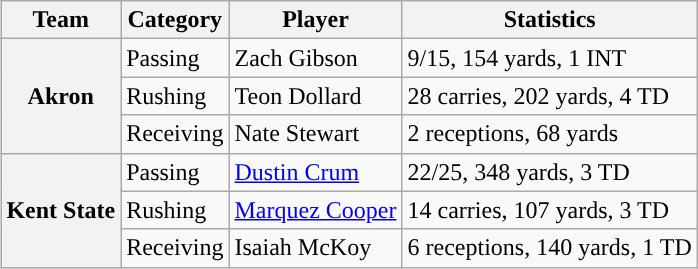<table class="wikitable" style="float:right">
<tr>
<th>Team</th>
<th>Category</th>
<th>Player</th>
<th>Statistics</th>
</tr>
<tr>
<th rowspan=3>Akron</th>
<td>Passing</td>
<td>Zach Gibson</td>
<td>9/15, 154 yards, 1 INT</td>
</tr>
<tr>
<td>Rushing</td>
<td>Teon Dollard</td>
<td>28 carries, 202 yards, 4 TD</td>
</tr>
<tr>
<td>Receiving</td>
<td>Nate Stewart</td>
<td>2 receptions, 68 yards</td>
</tr>
<tr>
<th rowspan=3>Kent State</th>
<td>Passing</td>
<td><a href='#'>Dustin Crum</a></td>
<td>22/25, 348 yards, 3 TD</td>
</tr>
<tr>
<td>Rushing</td>
<td><a href='#'>Marquez Cooper</a></td>
<td>14 carries, 107 yards, 3 TD</td>
</tr>
<tr>
<td>Receiving</td>
<td>Isaiah McKoy</td>
<td>6 receptions, 140 yards, 1 TD</td>
</tr>
</table>
